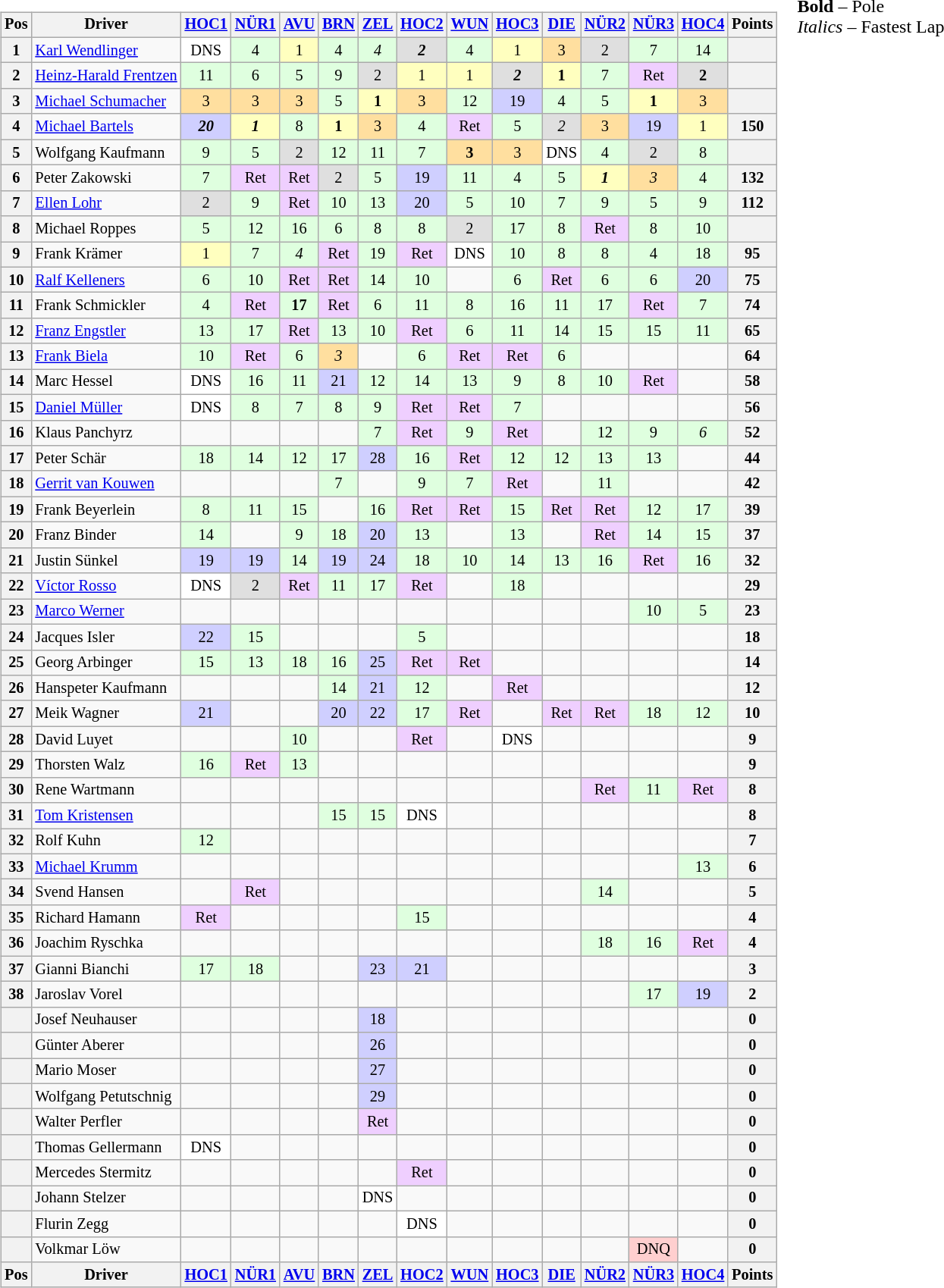<table>
<tr>
<td><br><table class="wikitable" style="font-size: 85%; text-align:center">
<tr valign="top">
<th valign="middle">Pos</th>
<th valign="middle">Driver</th>
<th><a href='#'>HOC1</a><br></th>
<th><a href='#'>NÜR1</a><br></th>
<th><a href='#'>AVU</a><br></th>
<th><a href='#'>BRN</a><br></th>
<th><a href='#'>ZEL</a><br></th>
<th><a href='#'>HOC2</a><br></th>
<th><a href='#'>WUN</a><br></th>
<th><a href='#'>HOC3</a><br></th>
<th><a href='#'>DIE</a><br></th>
<th><a href='#'>NÜR2</a><br></th>
<th><a href='#'>NÜR3</a><br></th>
<th><a href='#'>HOC4</a><br></th>
<th valign="middle">Points</th>
</tr>
<tr>
<th>1</th>
<td align=left> <a href='#'>Karl Wendlinger</a></td>
<td style="background:#FFFFFF;">DNS</td>
<td style="background:#DFFFDF;">4</td>
<td style="background:#FFFFBF;">1</td>
<td style="background:#DFFFDF;">4</td>
<td style="background:#DFFFDF;"><em>4</em></td>
<td style="background:#DFDFDF;"><strong><em>2</em></strong></td>
<td style="background:#DFFFDF;">4</td>
<td style="background:#FFFFBF;">1</td>
<td style="background:#FFDF9F;">3</td>
<td style="background:#DFDFDF;">2</td>
<td style="background:#DFFFDF;">7</td>
<td style="background:#DFFFDF;">14</td>
<th></th>
</tr>
<tr>
<th>2</th>
<td align=left> <a href='#'>Heinz-Harald Frentzen</a></td>
<td style="background:#DFFFDF;">11</td>
<td style="background:#DFFFDF;">6</td>
<td style="background:#DFFFDF;">5</td>
<td style="background:#DFFFDF;">9</td>
<td style="background:#DFDFDF;">2</td>
<td style="background:#FFFFBF;">1</td>
<td style="background:#FFFFBF;">1</td>
<td style="background:#DFDFDF;"><strong><em>2</em></strong></td>
<td style="background:#FFFFBF;"><strong>1</strong></td>
<td style="background:#DFFFDF;">7</td>
<td style="background:#EFCFFF;">Ret</td>
<td style="background:#DFDFDF;"><strong>2</strong></td>
<th></th>
</tr>
<tr>
<th>3</th>
<td align=left> <a href='#'>Michael Schumacher</a></td>
<td style="background:#FFDF9F;">3</td>
<td style="background:#FFDF9F;">3</td>
<td style="background:#FFDF9F;">3</td>
<td style="background:#DFFFDF;">5</td>
<td style="background:#FFFFBF;"><strong>1</strong></td>
<td style="background:#FFDF9F;">3</td>
<td style="background:#DFFFDF;">12</td>
<td style="background:#CFCFFF;">19</td>
<td style="background:#DFFFDF;">4</td>
<td style="background:#DFFFDF;">5</td>
<td style="background:#FFFFBF;"><strong>1</strong></td>
<td style="background:#FFDF9F;">3</td>
<th></th>
</tr>
<tr>
<th>4</th>
<td align=left> <a href='#'>Michael Bartels</a></td>
<td style="background:#CFCFFF;"><strong><em>20</em></strong></td>
<td style="background:#FFFFBF;"><strong><em>1</em></strong></td>
<td style="background:#DFFFDF;">8</td>
<td style="background:#FFFFBF;"><strong>1</strong></td>
<td style="background:#FFDF9F;">3</td>
<td style="background:#DFFFDF;">4</td>
<td style="background:#EFCFFF;">Ret</td>
<td style="background:#DFFFDF;">5</td>
<td style="background:#DFDFDF;"><em>2</em></td>
<td style="background:#FFDF9F;">3</td>
<td style="background:#CFCFFF;">19</td>
<td style="background:#FFFFBF;">1</td>
<th>150</th>
</tr>
<tr>
<th>5</th>
<td align=left> Wolfgang Kaufmann</td>
<td style="background:#DFFFDF;">9</td>
<td style="background:#DFFFDF;">5</td>
<td style="background:#DFDFDF;">2</td>
<td style="background:#DFFFDF;">12</td>
<td style="background:#DFFFDF;">11</td>
<td style="background:#DFFFDF;">7</td>
<td style="background:#FFDF9F;"><strong>3</strong></td>
<td style="background:#FFDF9F;">3</td>
<td style="background:#FFFFFF;">DNS</td>
<td style="background:#DFFFDF;">4</td>
<td style="background:#DFDFDF;">2</td>
<td style="background:#DFFFDF;">8</td>
<th></th>
</tr>
<tr>
<th>6</th>
<td align=left> Peter Zakowski</td>
<td style="background:#DFFFDF;">7</td>
<td style="background:#EFCFFF;">Ret</td>
<td style="background:#EFCFFF;">Ret</td>
<td style="background:#DFDFDF;">2</td>
<td style="background:#DFFFDF;">5</td>
<td style="background:#CFCFFF;">19</td>
<td style="background:#DFFFDF;">11</td>
<td style="background:#DFFFDF;">4</td>
<td style="background:#DFFFDF;">5</td>
<td style="background:#FFFFBF;"><strong><em>1</em></strong></td>
<td style="background:#FFDF9F;"><em>3</em></td>
<td style="background:#DFFFDF;">4</td>
<th>132</th>
</tr>
<tr>
<th>7</th>
<td align=left> <a href='#'>Ellen Lohr</a></td>
<td style="background:#DFDFDF;">2</td>
<td style="background:#DFFFDF;">9</td>
<td style="background:#EFCFFF;">Ret</td>
<td style="background:#DFFFDF;">10</td>
<td style="background:#DFFFDF;">13</td>
<td style="background:#CFCFFF;">20</td>
<td style="background:#DFFFDF;">5</td>
<td style="background:#DFFFDF;">10</td>
<td style="background:#DFFFDF;">7</td>
<td style="background:#DFFFDF;">9</td>
<td style="background:#DFFFDF;">5</td>
<td style="background:#DFFFDF;">9</td>
<th>112</th>
</tr>
<tr>
<th>8</th>
<td align=left> Michael Roppes</td>
<td style="background:#DFFFDF;">5</td>
<td style="background:#DFFFDF;">12</td>
<td style="background:#DFFFDF;">16</td>
<td style="background:#DFFFDF;">6</td>
<td style="background:#DFFFDF;">8</td>
<td style="background:#DFFFDF;">8</td>
<td style="background:#DFDFDF;">2</td>
<td style="background:#DFFFDF;">17</td>
<td style="background:#DFFFDF;">8</td>
<td style="background:#EFCFFF;">Ret</td>
<td style="background:#DFFFDF;">8</td>
<td style="background:#DFFFDF;">10</td>
<th></th>
</tr>
<tr>
<th>9</th>
<td align=left> Frank Krämer</td>
<td style="background:#FFFFBF;">1</td>
<td style="background:#DFFFDF;">7</td>
<td style="background:#DFFFDF;"><em>4</em></td>
<td style="background:#EFCFFF;">Ret</td>
<td style="background:#DFFFDF;">19</td>
<td style="background:#EFCFFF;">Ret</td>
<td style="background:#FFFFFF;">DNS</td>
<td style="background:#DFFFDF;">10</td>
<td style="background:#DFFFDF;">8</td>
<td style="background:#DFFFDF;">8</td>
<td style="background:#DFFFDF;">4</td>
<td style="background:#DFFFDF;">18</td>
<th>95</th>
</tr>
<tr>
<th>10</th>
<td align=left> <a href='#'>Ralf Kelleners</a></td>
<td style="background:#DFFFDF;">6</td>
<td style="background:#DFFFDF;">10</td>
<td style="background:#EFCFFF;">Ret</td>
<td style="background:#EFCFFF;">Ret</td>
<td style="background:#DFFFDF;">14</td>
<td style="background:#DFFFDF;">10</td>
<td></td>
<td style="background:#DFFFDF;">6</td>
<td style="background:#EFCFFF;">Ret</td>
<td style="background:#DFFFDF;">6</td>
<td style="background:#DFFFDF;">6</td>
<td style="background:#CFCFFF;">20</td>
<th>75</th>
</tr>
<tr>
<th>11</th>
<td align=left> Frank Schmickler</td>
<td style="background:#DFFFDF;">4</td>
<td style="background:#EFCFFF;">Ret</td>
<td style="background:#DFFFDF;"><strong>17</strong></td>
<td style="background:#EFCFFF;">Ret</td>
<td style="background:#DFFFDF;">6</td>
<td style="background:#DFFFDF;">11</td>
<td style="background:#DFFFDF;">8</td>
<td style="background:#DFFFDF;">16</td>
<td style="background:#DFFFDF;">11</td>
<td style="background:#DFFFDF;">17</td>
<td style="background:#EFCFFF;">Ret</td>
<td style="background:#DFFFDF;">7</td>
<th>74</th>
</tr>
<tr>
<th>12</th>
<td align=left> <a href='#'>Franz Engstler</a></td>
<td style="background:#DFFFDF;">13</td>
<td style="background:#DFFFDF;">17</td>
<td style="background:#EFCFFF;">Ret</td>
<td style="background:#DFFFDF;">13</td>
<td style="background:#DFFFDF;">10</td>
<td style="background:#EFCFFF;">Ret</td>
<td style="background:#DFFFDF;">6</td>
<td style="background:#DFFFDF;">11</td>
<td style="background:#DFFFDF;">14</td>
<td style="background:#DFFFDF;">15</td>
<td style="background:#DFFFDF;">15</td>
<td style="background:#DFFFDF;">11</td>
<th>65</th>
</tr>
<tr>
<th>13</th>
<td align=left> <a href='#'>Frank Biela</a></td>
<td style="background:#DFFFDF;">10</td>
<td style="background:#EFCFFF;">Ret</td>
<td style="background:#DFFFDF;">6</td>
<td style="background:#FFDF9F;"><em>3</em></td>
<td></td>
<td style="background:#DFFFDF;">6</td>
<td style="background:#EFCFFF;">Ret</td>
<td style="background:#EFCFFF;">Ret</td>
<td style="background:#DFFFDF;">6</td>
<td></td>
<td></td>
<td></td>
<th>64</th>
</tr>
<tr>
<th>14</th>
<td align=left> Marc Hessel</td>
<td style="background:#FFFFFF;">DNS</td>
<td style="background:#DFFFDF;">16</td>
<td style="background:#DFFFDF;">11</td>
<td style="background:#CFCFFF;">21</td>
<td style="background:#DFFFDF;">12</td>
<td style="background:#DFFFDF;">14</td>
<td style="background:#DFFFDF;">13</td>
<td style="background:#DFFFDF;">9</td>
<td style="background:#DFFFDF;">8</td>
<td style="background:#DFFFDF;">10</td>
<td style="background:#EFCFFF;">Ret</td>
<td></td>
<th>58</th>
</tr>
<tr>
<th>15</th>
<td align=left> <a href='#'>Daniel Müller</a></td>
<td style="background:#FFFFFF;">DNS</td>
<td style="background:#DFFFDF;">8</td>
<td style="background:#DFFFDF;">7</td>
<td style="background:#DFFFDF;">8</td>
<td style="background:#DFFFDF;">9</td>
<td style="background:#EFCFFF;">Ret</td>
<td style="background:#EFCFFF;">Ret</td>
<td style="background:#DFFFDF;">7</td>
<td></td>
<td></td>
<td></td>
<td></td>
<th>56</th>
</tr>
<tr>
<th>16</th>
<td align=left> Klaus Panchyrz</td>
<td></td>
<td></td>
<td></td>
<td></td>
<td style="background:#DFFFDF;">7</td>
<td style="background:#EFCFFF;">Ret</td>
<td style="background:#DFFFDF;">9</td>
<td style="background:#EFCFFF;">Ret</td>
<td></td>
<td style="background:#DFFFDF;">12</td>
<td style="background:#DFFFDF;">9</td>
<td style="background:#DFFFDF;"><em>6</em></td>
<th>52</th>
</tr>
<tr>
<th>17</th>
<td align=left> Peter Schär</td>
<td style="background:#DFFFDF;">18</td>
<td style="background:#DFFFDF;">14</td>
<td style="background:#DFFFDF;">12</td>
<td style="background:#DFFFDF;">17</td>
<td style="background:#CFCFFF;">28</td>
<td style="background:#DFFFDF;">16</td>
<td style="background:#EFCFFF;">Ret</td>
<td style="background:#DFFFDF;">12</td>
<td style="background:#DFFFDF;">12</td>
<td style="background:#DFFFDF;">13</td>
<td style="background:#DFFFDF;">13</td>
<td></td>
<th>44</th>
</tr>
<tr>
<th>18</th>
<td align=left> <a href='#'>Gerrit van Kouwen</a></td>
<td></td>
<td></td>
<td></td>
<td style="background:#DFFFDF;">7</td>
<td></td>
<td style="background:#DFFFDF;">9</td>
<td style="background:#DFFFDF;">7</td>
<td style="background:#EFCFFF;">Ret</td>
<td></td>
<td style="background:#DFFFDF;">11</td>
<td></td>
<td></td>
<th>42</th>
</tr>
<tr>
<th>19</th>
<td align=left> Frank Beyerlein</td>
<td style="background:#DFFFDF;">8</td>
<td style="background:#DFFFDF;">11</td>
<td style="background:#DFFFDF;">15</td>
<td></td>
<td style="background:#DFFFDF;">16</td>
<td style="background:#EFCFFF;">Ret</td>
<td style="background:#EFCFFF;">Ret</td>
<td style="background:#DFFFDF;">15</td>
<td style="background:#EFCFFF;">Ret</td>
<td style="background:#EFCFFF;">Ret</td>
<td style="background:#DFFFDF;">12</td>
<td style="background:#DFFFDF;">17</td>
<th>39</th>
</tr>
<tr>
<th>20</th>
<td align=left> Franz Binder</td>
<td style="background:#DFFFDF;">14</td>
<td></td>
<td style="background:#DFFFDF;">9</td>
<td style="background:#DFFFDF;">18</td>
<td style="background:#CFCFFF;">20</td>
<td style="background:#DFFFDF;">13</td>
<td></td>
<td style="background:#DFFFDF;">13</td>
<td></td>
<td style="background:#EFCFFF;">Ret</td>
<td style="background:#DFFFDF;">14</td>
<td style="background:#DFFFDF;">15</td>
<th>37</th>
</tr>
<tr>
<th>21</th>
<td align=left> Justin Sünkel</td>
<td style="background:#CFCFFF;">19</td>
<td style="background:#CFCFFF;">19</td>
<td style="background:#DFFFDF;">14</td>
<td style="background:#CFCFFF;">19</td>
<td style="background:#CFCFFF;">24</td>
<td style="background:#DFFFDF;">18</td>
<td style="background:#DFFFDF;">10</td>
<td style="background:#DFFFDF;">14</td>
<td style="background:#DFFFDF;">13</td>
<td style="background:#DFFFDF;">16</td>
<td style="background:#EFCFFF;">Ret</td>
<td style="background:#DFFFDF;">16</td>
<th>32</th>
</tr>
<tr>
<th>22</th>
<td align=left> <a href='#'>Víctor Rosso</a></td>
<td style="background:#FFFFFF;">DNS</td>
<td style="background:#DFDFDF;">2</td>
<td style="background:#EFCFFF;">Ret</td>
<td style="background:#DFFFDF;">11</td>
<td style="background:#DFFFDF;">17</td>
<td style="background:#EFCFFF;">Ret</td>
<td></td>
<td style="background:#DFFFDF;">18</td>
<td></td>
<td></td>
<td></td>
<td></td>
<th>29</th>
</tr>
<tr>
<th>23</th>
<td align=left> <a href='#'>Marco Werner</a></td>
<td></td>
<td></td>
<td></td>
<td></td>
<td></td>
<td></td>
<td></td>
<td></td>
<td></td>
<td></td>
<td style="background:#DFFFDF;">10</td>
<td style="background:#DFFFDF;">5</td>
<th>23</th>
</tr>
<tr>
<th>24</th>
<td align=left> Jacques Isler</td>
<td style="background:#CFCFFF;">22</td>
<td style="background:#DFFFDF;">15</td>
<td></td>
<td></td>
<td></td>
<td style="background:#DFFFDF;">5</td>
<td></td>
<td></td>
<td></td>
<td></td>
<td></td>
<td></td>
<th>18</th>
</tr>
<tr>
<th>25</th>
<td align=left> Georg Arbinger</td>
<td style="background:#DFFFDF;">15</td>
<td style="background:#DFFFDF;">13</td>
<td style="background:#DFFFDF;">18</td>
<td style="background:#DFFFDF;">16</td>
<td style="background:#CFCFFF;">25</td>
<td style="background:#EFCFFF;">Ret</td>
<td style="background:#EFCFFF;">Ret</td>
<td></td>
<td></td>
<td></td>
<td></td>
<td></td>
<th>14</th>
</tr>
<tr>
<th>26</th>
<td align=left> Hanspeter Kaufmann</td>
<td></td>
<td></td>
<td></td>
<td style="background:#DFFFDF;">14</td>
<td style="background:#CFCFFF;">21</td>
<td style="background:#DFFFDF;">12</td>
<td></td>
<td style="background:#EFCFFF;">Ret</td>
<td></td>
<td></td>
<td></td>
<td></td>
<th>12</th>
</tr>
<tr>
<th>27</th>
<td align=left> Meik Wagner</td>
<td style="background:#CFCFFF;">21</td>
<td></td>
<td></td>
<td style="background:#CFCFFF;">20</td>
<td style="background:#CFCFFF;">22</td>
<td style="background:#DFFFDF;">17</td>
<td style="background:#EFCFFF;">Ret</td>
<td></td>
<td style="background:#EFCFFF;">Ret</td>
<td style="background:#EFCFFF;">Ret</td>
<td style="background:#DFFFDF;">18</td>
<td style="background:#DFFFDF;">12</td>
<th>10</th>
</tr>
<tr>
<th>28</th>
<td align=left> David Luyet</td>
<td></td>
<td></td>
<td style="background:#DFFFDF;">10</td>
<td></td>
<td></td>
<td style="background:#EFCFFF;">Ret</td>
<td></td>
<td style="background:#FFFFFF;">DNS</td>
<td></td>
<td></td>
<td></td>
<td></td>
<th>9</th>
</tr>
<tr>
<th>29</th>
<td align=left> Thorsten Walz</td>
<td style="background:#DFFFDF;">16</td>
<td style="background:#EFCFFF;">Ret</td>
<td style="background:#DFFFDF;">13</td>
<td></td>
<td></td>
<td></td>
<td></td>
<td></td>
<td></td>
<td></td>
<td></td>
<td></td>
<th>9</th>
</tr>
<tr>
<th>30</th>
<td align=left> Rene Wartmann</td>
<td></td>
<td></td>
<td></td>
<td></td>
<td></td>
<td></td>
<td></td>
<td></td>
<td></td>
<td style="background:#EFCFFF;">Ret</td>
<td style="background:#DFFFDF;">11</td>
<td style="background:#EFCFFF;">Ret</td>
<th>8</th>
</tr>
<tr>
<th>31</th>
<td align=left> <a href='#'>Tom Kristensen</a></td>
<td></td>
<td></td>
<td></td>
<td style="background:#DFFFDF;">15</td>
<td style="background:#DFFFDF;">15</td>
<td style="background:#FFFFFF;">DNS</td>
<td></td>
<td></td>
<td></td>
<td></td>
<td></td>
<td></td>
<th>8</th>
</tr>
<tr>
<th>32</th>
<td align=left> Rolf Kuhn</td>
<td style="background:#DFFFDF;">12</td>
<td></td>
<td></td>
<td></td>
<td></td>
<td></td>
<td></td>
<td></td>
<td></td>
<td></td>
<td></td>
<td></td>
<th>7</th>
</tr>
<tr>
<th>33</th>
<td align=left> <a href='#'>Michael Krumm</a></td>
<td></td>
<td></td>
<td></td>
<td></td>
<td></td>
<td></td>
<td></td>
<td></td>
<td></td>
<td></td>
<td></td>
<td style="background:#DFFFDF;">13</td>
<th>6</th>
</tr>
<tr>
<th>34</th>
<td align=left> Svend Hansen</td>
<td></td>
<td style="background:#EFCFFF;">Ret</td>
<td></td>
<td></td>
<td></td>
<td></td>
<td></td>
<td></td>
<td></td>
<td style="background:#DFFFDF;">14</td>
<td></td>
<td></td>
<th>5</th>
</tr>
<tr>
<th>35</th>
<td align=left> Richard Hamann</td>
<td style="background:#EFCFFF;">Ret</td>
<td></td>
<td></td>
<td></td>
<td></td>
<td style="background:#DFFFDF;">15</td>
<td></td>
<td></td>
<td></td>
<td></td>
<td></td>
<td></td>
<th>4</th>
</tr>
<tr>
<th>36</th>
<td align=left> Joachim Ryschka</td>
<td></td>
<td></td>
<td></td>
<td></td>
<td></td>
<td></td>
<td></td>
<td></td>
<td></td>
<td style="background:#DFFFDF;">18</td>
<td style="background:#DFFFDF;">16</td>
<td style="background:#EFCFFF;">Ret</td>
<th>4</th>
</tr>
<tr>
<th>37</th>
<td align=left> Gianni Bianchi</td>
<td style="background:#DFFFDF;">17</td>
<td style="background:#DFFFDF;">18</td>
<td></td>
<td></td>
<td style="background:#CFCFFF;">23</td>
<td style="background:#CFCFFF;">21</td>
<td></td>
<td></td>
<td></td>
<td></td>
<td></td>
<td></td>
<th>3</th>
</tr>
<tr>
<th>38</th>
<td align=left> Jaroslav Vorel</td>
<td></td>
<td></td>
<td></td>
<td></td>
<td></td>
<td></td>
<td></td>
<td></td>
<td></td>
<td></td>
<td style="background:#DFFFDF;">17</td>
<td style="background:#CFCFFF;">19</td>
<th>2</th>
</tr>
<tr>
<th></th>
<td align=left> Josef Neuhauser</td>
<td></td>
<td></td>
<td></td>
<td></td>
<td style="background:#CFCFFF;">18</td>
<td></td>
<td></td>
<td></td>
<td></td>
<td></td>
<td></td>
<td></td>
<th>0</th>
</tr>
<tr>
<th></th>
<td align=left> Günter Aberer</td>
<td></td>
<td></td>
<td></td>
<td></td>
<td style="background:#CFCFFF;">26</td>
<td></td>
<td></td>
<td></td>
<td></td>
<td></td>
<td></td>
<td></td>
<th>0</th>
</tr>
<tr>
<th></th>
<td align=left> Mario Moser</td>
<td></td>
<td></td>
<td></td>
<td></td>
<td style="background:#CFCFFF;">27</td>
<td></td>
<td></td>
<td></td>
<td></td>
<td></td>
<td></td>
<td></td>
<th>0</th>
</tr>
<tr>
<th></th>
<td align=left> Wolfgang Petutschnig</td>
<td></td>
<td></td>
<td></td>
<td></td>
<td style="background:#CFCFFF;">29</td>
<td></td>
<td></td>
<td></td>
<td></td>
<td></td>
<td></td>
<td></td>
<th>0</th>
</tr>
<tr>
<th></th>
<td align=left> Walter Perfler</td>
<td></td>
<td></td>
<td></td>
<td></td>
<td style="background:#EFCFFF;">Ret</td>
<td></td>
<td></td>
<td></td>
<td></td>
<td></td>
<td></td>
<td></td>
<th>0</th>
</tr>
<tr>
<th></th>
<td align=left> Thomas Gellermann</td>
<td style="background:#FFFFFF;">DNS</td>
<td></td>
<td></td>
<td></td>
<td></td>
<td></td>
<td></td>
<td></td>
<td></td>
<td></td>
<td></td>
<td></td>
<th>0</th>
</tr>
<tr>
<th></th>
<td align=left> Mercedes Stermitz</td>
<td></td>
<td></td>
<td></td>
<td></td>
<td></td>
<td style="background:#EFCFFF;">Ret</td>
<td></td>
<td></td>
<td></td>
<td></td>
<td></td>
<td></td>
<th>0</th>
</tr>
<tr>
<th></th>
<td align=left> Johann Stelzer</td>
<td></td>
<td></td>
<td></td>
<td></td>
<td style="background:#FFFFFF;">DNS</td>
<td></td>
<td></td>
<td></td>
<td></td>
<td></td>
<td></td>
<td></td>
<th>0</th>
</tr>
<tr>
<th></th>
<td align=left> Flurin Zegg</td>
<td></td>
<td></td>
<td></td>
<td></td>
<td></td>
<td style="background:#FFFFFF;">DNS</td>
<td></td>
<td></td>
<td></td>
<td></td>
<td></td>
<td></td>
<th>0</th>
</tr>
<tr>
<th></th>
<td align=left> Volkmar Löw</td>
<td></td>
<td></td>
<td></td>
<td></td>
<td></td>
<td></td>
<td></td>
<td></td>
<td></td>
<td></td>
<td style="background:#FFCFCF;">DNQ</td>
<td></td>
<th>0</th>
</tr>
<tr valign="top">
<th valign="middle">Pos</th>
<th valign="middle">Driver</th>
<th><a href='#'>HOC1</a><br></th>
<th><a href='#'>NÜR1</a><br></th>
<th><a href='#'>AVU</a><br></th>
<th><a href='#'>BRN</a><br></th>
<th><a href='#'>ZEL</a><br></th>
<th><a href='#'>HOC2</a><br></th>
<th><a href='#'>WUN</a><br></th>
<th><a href='#'>HOC3</a><br></th>
<th><a href='#'>DIE</a><br></th>
<th><a href='#'>NÜR2</a><br></th>
<th><a href='#'>NÜR3</a><br></th>
<th><a href='#'>HOC4</a><br></th>
<th valign="middle">Points</th>
</tr>
</table>
</td>
<td valign="top"><br>
<span><strong>Bold</strong> – Pole<br>
<em>Italics</em> – Fastest Lap</span></td>
</tr>
</table>
